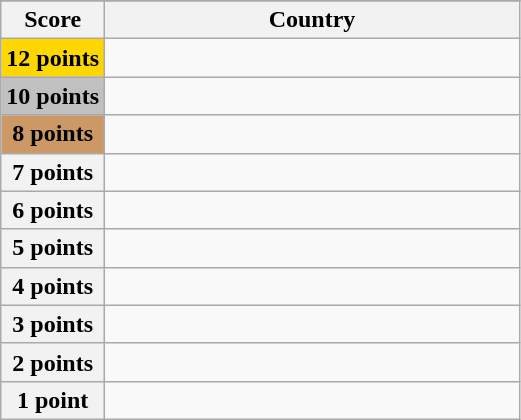<table class="wikitable">
<tr>
</tr>
<tr>
<th scope="col" width="20%">Score</th>
<th scope="col">Country</th>
</tr>
<tr>
<th scope="row" style="background:gold">12 points</th>
<td></td>
</tr>
<tr>
<th scope="row" style="background:silver">10 points</th>
<td></td>
</tr>
<tr>
<th scope="row" style="background:#CC9966">8 points</th>
<td></td>
</tr>
<tr>
<th scope="row">7 points</th>
<td></td>
</tr>
<tr>
<th scope="row">6 points</th>
<td></td>
</tr>
<tr>
<th scope="row">5 points</th>
<td></td>
</tr>
<tr>
<th scope="row">4 points</th>
<td></td>
</tr>
<tr>
<th scope="row">3 points</th>
<td></td>
</tr>
<tr>
<th scope="row">2 points</th>
<td></td>
</tr>
<tr>
<th scope="row">1 point</th>
<td></td>
</tr>
</table>
